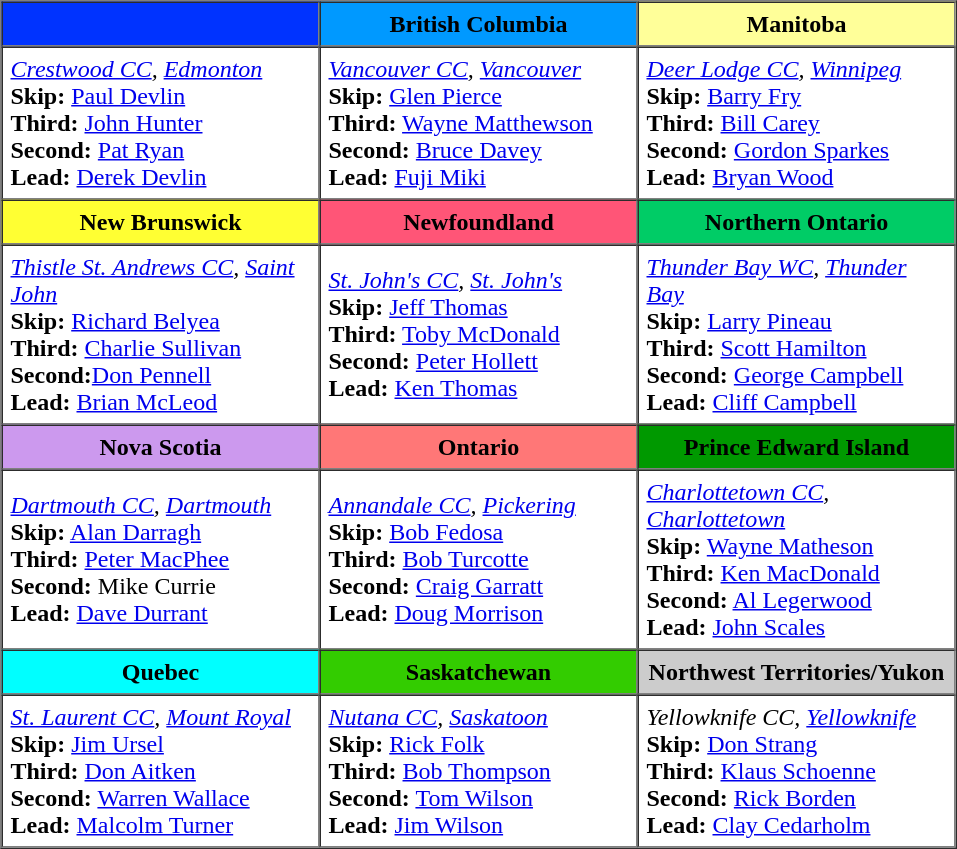<table border=1 cellpadding=5 cellspacing=0>
<tr>
<th style="background:#03f; width:200px;"></th>
<th style="background:#09f; width:200px;">British Columbia</th>
<th style="background:#ff9; width:200px;">Manitoba</th>
</tr>
<tr>
<td><em><a href='#'>Crestwood CC</a>, <a href='#'>Edmonton</a></em><br><strong>Skip:</strong> <a href='#'>Paul Devlin</a><br>
<strong>Third:</strong> <a href='#'>John Hunter</a><br>
<strong>Second:</strong> <a href='#'>Pat Ryan</a><br>
<strong>Lead:</strong> <a href='#'>Derek Devlin</a></td>
<td><em><a href='#'>Vancouver CC</a>, <a href='#'>Vancouver</a></em><br><strong>Skip:</strong> <a href='#'>Glen Pierce</a><br>
<strong>Third:</strong> <a href='#'>Wayne Matthewson</a><br>
<strong>Second:</strong> <a href='#'>Bruce Davey</a><br>
<strong>Lead:</strong> <a href='#'>Fuji Miki</a></td>
<td><em><a href='#'>Deer Lodge CC</a>, <a href='#'>Winnipeg</a></em><br><strong>Skip:</strong> <a href='#'>Barry Fry</a><br>
<strong>Third:</strong> <a href='#'>Bill Carey</a><br>
<strong>Second:</strong> <a href='#'>Gordon Sparkes</a><br>
<strong>Lead:</strong> <a href='#'>Bryan Wood</a></td>
</tr>
<tr>
<th style="background:#ff3; width:200px;">New Brunswick</th>
<th style="background:#f57; width:200px;">Newfoundland</th>
<th style="background:#0c6; width:200px;">Northern Ontario</th>
</tr>
<tr>
<td><em><a href='#'>Thistle St. Andrews CC</a>, <a href='#'>Saint John</a></em><br><strong>Skip:</strong> <a href='#'>Richard Belyea</a><br>
<strong>Third:</strong> <a href='#'>Charlie Sullivan</a><br>
<strong>Second:</strong><a href='#'>Don Pennell</a><br>
<strong>Lead:</strong> <a href='#'>Brian McLeod</a></td>
<td><em><a href='#'>St. John's CC</a>, <a href='#'>St. John's</a></em><br><strong>Skip:</strong> <a href='#'>Jeff Thomas</a><br>
<strong>Third:</strong> <a href='#'>Toby McDonald</a><br>
<strong>Second:</strong> <a href='#'>Peter Hollett</a><br>
<strong>Lead:</strong> <a href='#'>Ken Thomas</a></td>
<td><em><a href='#'>Thunder Bay WC</a>, <a href='#'>Thunder Bay</a></em><br><strong>Skip:</strong> <a href='#'>Larry Pineau</a><br>
<strong>Third:</strong> <a href='#'>Scott Hamilton</a><br>
<strong>Second:</strong> <a href='#'>George Campbell</a><br>
<strong>Lead:</strong> <a href='#'>Cliff Campbell</a></td>
</tr>
<tr>
<th style="background:#c9e; width:200px;">Nova Scotia</th>
<th style="background:#f77; width:200px;">Ontario</th>
<th style="background:#090; width:200px;">Prince Edward Island</th>
</tr>
<tr>
<td><em><a href='#'>Dartmouth CC</a>, <a href='#'>Dartmouth</a></em><br><strong>Skip:</strong> <a href='#'>Alan Darragh</a><br>
<strong>Third:</strong> <a href='#'>Peter MacPhee</a><br>
<strong>Second:</strong> Mike Currie<br>
<strong>Lead:</strong> <a href='#'>Dave Durrant</a></td>
<td><em><a href='#'>Annandale CC</a>, <a href='#'>Pickering</a></em><br><strong>Skip:</strong> <a href='#'>Bob Fedosa</a><br>
<strong>Third:</strong> <a href='#'>Bob Turcotte</a><br>
<strong>Second:</strong> <a href='#'>Craig Garratt</a><br>
<strong>Lead:</strong> <a href='#'>Doug Morrison</a></td>
<td><em><a href='#'>Charlottetown CC</a>, <a href='#'>Charlottetown</a></em><br><strong>Skip:</strong> <a href='#'>Wayne Matheson</a><br>
<strong>Third:</strong> <a href='#'>Ken MacDonald</a><br>
<strong>Second:</strong> <a href='#'>Al Legerwood</a><br>
<strong>Lead:</strong> <a href='#'>John Scales</a></td>
</tr>
<tr>
<th style="background:#0ff; width:200px;">Quebec</th>
<th style="background:#3c0; width:200px;">Saskatchewan</th>
<th style="background:#ccc; width:200px;">Northwest Territories/Yukon</th>
</tr>
<tr>
<td><em><a href='#'>St. Laurent CC</a>, <a href='#'>Mount Royal</a></em><br><strong>Skip:</strong> <a href='#'>Jim Ursel</a><br>
<strong>Third:</strong> <a href='#'>Don Aitken</a><br>
<strong>Second:</strong> <a href='#'>Warren Wallace</a><br>
<strong>Lead:</strong> <a href='#'>Malcolm Turner</a></td>
<td><em><a href='#'>Nutana CC</a>, <a href='#'>Saskatoon</a></em><br><strong>Skip:</strong> <a href='#'>Rick Folk</a><br>
<strong>Third:</strong> <a href='#'>Bob Thompson</a><br>
<strong>Second:</strong> <a href='#'>Tom Wilson</a><br>
<strong>Lead:</strong> <a href='#'>Jim Wilson</a></td>
<td><em>Yellowknife CC, <a href='#'>Yellowknife</a></em><br><strong>Skip:</strong> <a href='#'>Don Strang</a><br>
<strong>Third:</strong> <a href='#'>Klaus Schoenne</a><br>
<strong>Second:</strong> <a href='#'>Rick Borden</a><br>
<strong>Lead:</strong> <a href='#'>Clay Cedarholm</a></td>
</tr>
</table>
